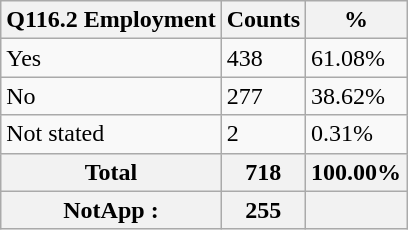<table class="wikitable sortable">
<tr>
<th>Q116.2 Employment</th>
<th>Counts</th>
<th>%</th>
</tr>
<tr>
<td>Yes</td>
<td>438</td>
<td>61.08%</td>
</tr>
<tr>
<td>No</td>
<td>277</td>
<td>38.62%</td>
</tr>
<tr>
<td>Not stated</td>
<td>2</td>
<td>0.31%</td>
</tr>
<tr>
<th>Total</th>
<th>718</th>
<th>100.00%</th>
</tr>
<tr>
<th>NotApp :</th>
<th>255</th>
<th></th>
</tr>
</table>
